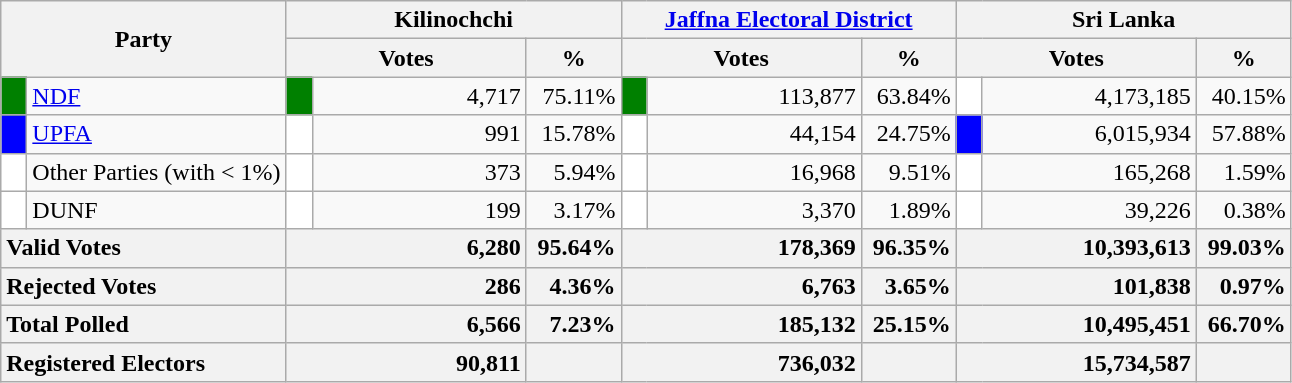<table class="wikitable">
<tr>
<th colspan="2" width="144px"rowspan="2">Party</th>
<th colspan="3" width="216px">Kilinochchi</th>
<th colspan="3" width="216px"><a href='#'>Jaffna Electoral District</a></th>
<th colspan="3" width="216px">Sri Lanka</th>
</tr>
<tr>
<th colspan="2" width="144px">Votes</th>
<th>%</th>
<th colspan="2" width="144px">Votes</th>
<th>%</th>
<th colspan="2" width="144px">Votes</th>
<th>%</th>
</tr>
<tr>
<td style="background-color:green;" width="10px"></td>
<td style="text-align:left;"><a href='#'>NDF</a></td>
<td style="background-color:green;" width="10px"></td>
<td style="text-align:right;">4,717</td>
<td style="text-align:right;">75.11%</td>
<td style="background-color:green;" width="10px"></td>
<td style="text-align:right;">113,877</td>
<td style="text-align:right;">63.84%</td>
<td style="background-color:white;" width="10px"></td>
<td style="text-align:right;">4,173,185</td>
<td style="text-align:right;">40.15%</td>
</tr>
<tr>
<td style="background-color:blue;" width="10px"></td>
<td style="text-align:left;"><a href='#'>UPFA</a></td>
<td style="background-color:white;" width="10px"></td>
<td style="text-align:right;">991</td>
<td style="text-align:right;">15.78%</td>
<td style="background-color:white;" width="10px"></td>
<td style="text-align:right;">44,154</td>
<td style="text-align:right;">24.75%</td>
<td style="background-color:blue;" width="10px"></td>
<td style="text-align:right;">6,015,934</td>
<td style="text-align:right;">57.88%</td>
</tr>
<tr>
<td style="background-color:white;" width="10px"></td>
<td style="text-align:left;">Other Parties (with < 1%)</td>
<td style="background-color:white;" width="10px"></td>
<td style="text-align:right;">373</td>
<td style="text-align:right;">5.94%</td>
<td style="background-color:white;" width="10px"></td>
<td style="text-align:right;">16,968</td>
<td style="text-align:right;">9.51%</td>
<td style="background-color:white;" width="10px"></td>
<td style="text-align:right;">165,268</td>
<td style="text-align:right;">1.59%</td>
</tr>
<tr>
<td style="background-color:white;" width="10px"></td>
<td style="text-align:left;">DUNF</td>
<td style="background-color:white;" width="10px"></td>
<td style="text-align:right;">199</td>
<td style="text-align:right;">3.17%</td>
<td style="background-color:white;" width="10px"></td>
<td style="text-align:right;">3,370</td>
<td style="text-align:right;">1.89%</td>
<td style="background-color:white;" width="10px"></td>
<td style="text-align:right;">39,226</td>
<td style="text-align:right;">0.38%</td>
</tr>
<tr>
<th colspan="2" width="144px"style="text-align:left;">Valid Votes</th>
<th style="text-align:right;"colspan="2" width="144px">6,280</th>
<th style="text-align:right;">95.64%</th>
<th style="text-align:right;"colspan="2" width="144px">178,369</th>
<th style="text-align:right;">96.35%</th>
<th style="text-align:right;"colspan="2" width="144px">10,393,613</th>
<th style="text-align:right;">99.03%</th>
</tr>
<tr>
<th colspan="2" width="144px"style="text-align:left;">Rejected Votes</th>
<th style="text-align:right;"colspan="2" width="144px">286</th>
<th style="text-align:right;">4.36%</th>
<th style="text-align:right;"colspan="2" width="144px">6,763</th>
<th style="text-align:right;">3.65%</th>
<th style="text-align:right;"colspan="2" width="144px">101,838</th>
<th style="text-align:right;">0.97%</th>
</tr>
<tr>
<th colspan="2" width="144px"style="text-align:left;">Total Polled</th>
<th style="text-align:right;"colspan="2" width="144px">6,566</th>
<th style="text-align:right;">7.23%</th>
<th style="text-align:right;"colspan="2" width="144px">185,132</th>
<th style="text-align:right;">25.15%</th>
<th style="text-align:right;"colspan="2" width="144px">10,495,451</th>
<th style="text-align:right;">66.70%</th>
</tr>
<tr>
<th colspan="2" width="144px"style="text-align:left;">Registered Electors</th>
<th style="text-align:right;"colspan="2" width="144px">90,811</th>
<th></th>
<th style="text-align:right;"colspan="2" width="144px">736,032</th>
<th></th>
<th style="text-align:right;"colspan="2" width="144px">15,734,587</th>
<th></th>
</tr>
</table>
